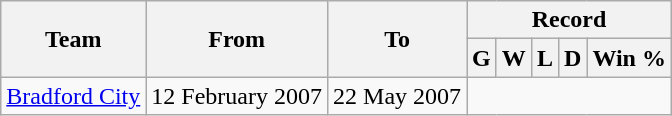<table class="wikitable" style="text-align: center">
<tr>
<th rowspan="2">Team</th>
<th rowspan="2">From</th>
<th rowspan="2">To</th>
<th colspan="5">Record</th>
</tr>
<tr>
<th>G</th>
<th>W</th>
<th>L</th>
<th>D</th>
<th>Win %</th>
</tr>
<tr>
<td align=left><a href='#'>Bradford City</a></td>
<td align=left>12 February 2007</td>
<td align=left>22 May 2007<br></td>
</tr>
</table>
